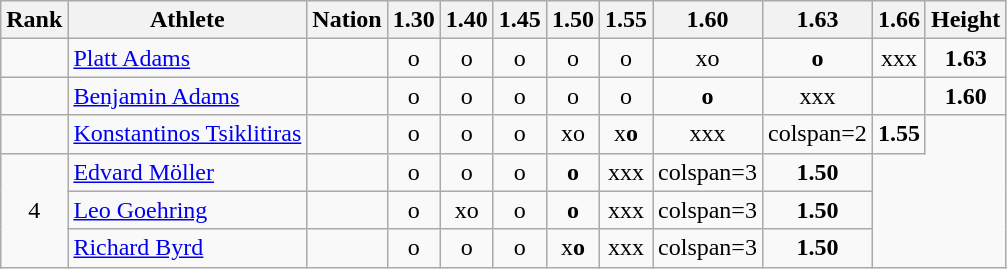<table class="wikitable sortable" style="text-align:center;">
<tr>
<th>Rank</th>
<th>Athlete</th>
<th>Nation</th>
<th>1.30</th>
<th>1.40</th>
<th>1.45</th>
<th>1.50</th>
<th>1.55</th>
<th>1.60</th>
<th>1.63</th>
<th>1.66</th>
<th>Height</th>
</tr>
<tr>
<td></td>
<td align=left><a href='#'>Platt Adams</a></td>
<td align=left></td>
<td>o</td>
<td>o</td>
<td>o</td>
<td>o</td>
<td>o</td>
<td>xo</td>
<td><strong>o</strong></td>
<td>xxx</td>
<td><strong>1.63</strong></td>
</tr>
<tr>
<td></td>
<td align=left><a href='#'>Benjamin Adams</a></td>
<td align=left></td>
<td>o</td>
<td>o</td>
<td>o</td>
<td>o</td>
<td>o</td>
<td><strong>o</strong></td>
<td>xxx</td>
<td></td>
<td><strong>1.60</strong></td>
</tr>
<tr>
<td></td>
<td align=left><a href='#'>Konstantinos Tsiklitiras</a></td>
<td align=left></td>
<td>o</td>
<td>o</td>
<td>o</td>
<td>xo</td>
<td>x<strong>o</strong></td>
<td>xxx</td>
<td>colspan=2 </td>
<td><strong>1.55</strong></td>
</tr>
<tr>
<td rowspan=3>4</td>
<td align=left><a href='#'>Edvard Möller</a></td>
<td align=left></td>
<td>o</td>
<td>o</td>
<td>o</td>
<td><strong>o</strong></td>
<td>xxx</td>
<td>colspan=3 </td>
<td><strong>1.50</strong></td>
</tr>
<tr>
<td align=left><a href='#'>Leo Goehring</a></td>
<td align=left></td>
<td>o</td>
<td>xo</td>
<td>o</td>
<td><strong>o</strong></td>
<td>xxx</td>
<td>colspan=3 </td>
<td><strong>1.50</strong></td>
</tr>
<tr>
<td align=left><a href='#'>Richard Byrd</a></td>
<td align=left></td>
<td>o</td>
<td>o</td>
<td>o</td>
<td>x<strong>o</strong></td>
<td>xxx</td>
<td>colspan=3 </td>
<td><strong>1.50</strong></td>
</tr>
</table>
